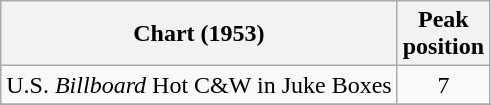<table class="wikitable sortable">
<tr>
<th align="left">Chart (1953)</th>
<th align="center">Peak<br>position</th>
</tr>
<tr>
<td align="left">U.S. <em>Billboard</em> Hot C&W in Juke Boxes</td>
<td align="center">7</td>
</tr>
<tr>
</tr>
</table>
